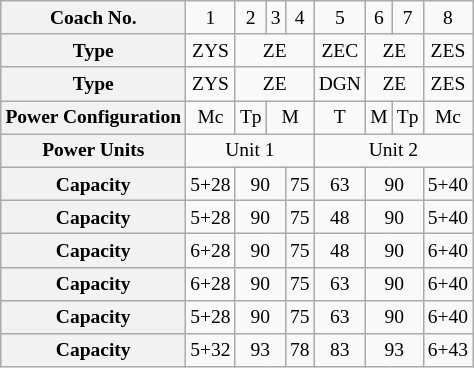<table class="wikitable" style="text-align: center; font-size: small;">
<tr>
<th>Coach No.</th>
<td>1</td>
<td>2</td>
<td>3</td>
<td>4</td>
<td>5</td>
<td>6</td>
<td>7</td>
<td>8</td>
</tr>
<tr>
<th>Type</th>
<td>ZYS</td>
<td colspan="3">ZE</td>
<td>ZEC</td>
<td colspan="2">ZE</td>
<td>ZES</td>
</tr>
<tr>
<th>Type</th>
<td>ZYS</td>
<td colspan="3">ZE</td>
<td>DGN</td>
<td colspan="2">ZE</td>
<td>ZES</td>
</tr>
<tr>
<th>Power Configuration</th>
<td>Mc</td>
<td>Tp</td>
<td colspan=2>M</td>
<td>T</td>
<td>M</td>
<td>Tp</td>
<td>Mc</td>
</tr>
<tr>
<th>Power Units</th>
<td colspan=4>Unit 1</td>
<td colspan=4>Unit 2</td>
</tr>
<tr>
<th>Capacity</th>
<td>5+28</td>
<td colspan="2">90</td>
<td>75</td>
<td>63</td>
<td colspan="2">90</td>
<td>5+40</td>
</tr>
<tr>
<th>Capacity</th>
<td>5+28</td>
<td colspan="2">90</td>
<td>75</td>
<td>48</td>
<td colspan="2">90</td>
<td>5+40</td>
</tr>
<tr>
<th>Capacity</th>
<td>6+28</td>
<td colspan="2">90</td>
<td>75</td>
<td>48</td>
<td colspan="2">90</td>
<td>6+40</td>
</tr>
<tr>
<th>Capacity</th>
<td>6+28</td>
<td colspan="2">90</td>
<td>75</td>
<td>63</td>
<td colspan="2">90</td>
<td>6+40</td>
</tr>
<tr>
<th>Capacity</th>
<td>5+28</td>
<td colspan="2">90</td>
<td>75</td>
<td>63</td>
<td colspan="2">90</td>
<td>6+40</td>
</tr>
<tr>
<th>Capacity</th>
<td>5+32</td>
<td colspan="2">93</td>
<td>78</td>
<td>83</td>
<td colspan="2">93</td>
<td>6+43</td>
</tr>
</table>
